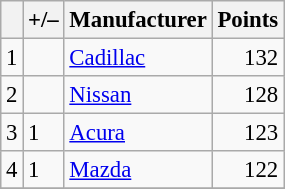<table class="wikitable" style="font-size: 95%;">
<tr>
<th scope="col"></th>
<th scope="col">+/–</th>
<th scope="col">Manufacturer</th>
<th scope="col">Points</th>
</tr>
<tr>
<td align=center>1</td>
<td align="left"></td>
<td> <a href='#'>Cadillac</a></td>
<td align=right>132</td>
</tr>
<tr>
<td align=center>2</td>
<td align="left"></td>
<td> <a href='#'>Nissan</a></td>
<td align=right>128</td>
</tr>
<tr>
<td align=center>3</td>
<td align="left"> 1</td>
<td> <a href='#'>Acura</a></td>
<td align=right>123</td>
</tr>
<tr>
<td align=center>4</td>
<td align="left"> 1</td>
<td> <a href='#'>Mazda</a></td>
<td align=right>122</td>
</tr>
<tr>
</tr>
</table>
